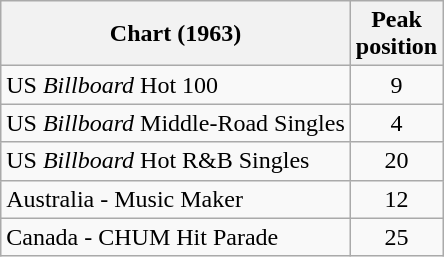<table class="wikitable sortable" style="text-align:center;"|>
<tr>
<th>Chart (1963)</th>
<th>Peak<br>position</th>
</tr>
<tr>
<td align="left">US <em>Billboard</em> Hot 100</td>
<td>9</td>
</tr>
<tr>
<td align="left">US <em>Billboard</em> Middle-Road Singles</td>
<td>4</td>
</tr>
<tr>
<td align="left">US <em>Billboard</em> Hot R&B Singles</td>
<td>20</td>
</tr>
<tr>
<td align="left">Australia - Music Maker</td>
<td>12</td>
</tr>
<tr>
<td align="left">Canada - CHUM Hit Parade</td>
<td>25</td>
</tr>
</table>
